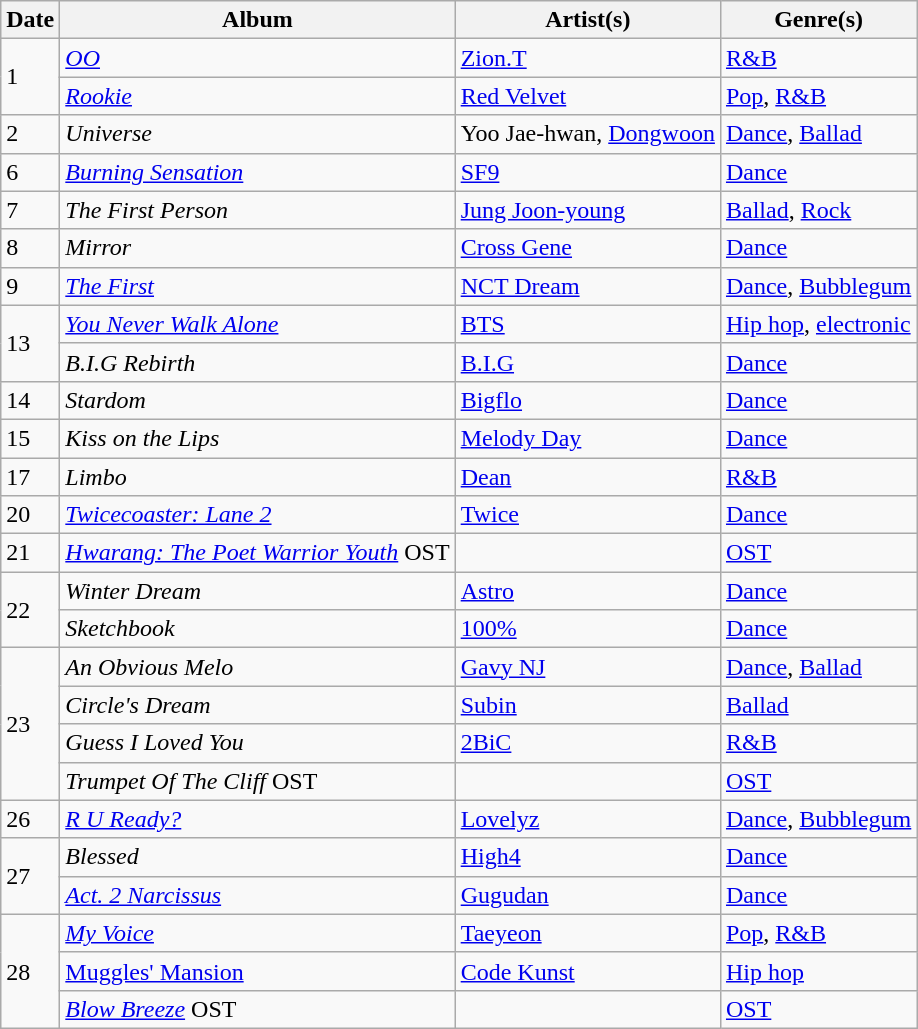<table class="wikitable">
<tr>
<th>Date</th>
<th>Album</th>
<th>Artist(s)</th>
<th>Genre(s)</th>
</tr>
<tr>
<td rowspan="2">1</td>
<td><em><a href='#'>OO</a></em></td>
<td><a href='#'>Zion.T</a></td>
<td><a href='#'>R&B</a></td>
</tr>
<tr>
<td><em><a href='#'>Rookie</a></em></td>
<td><a href='#'>Red Velvet</a></td>
<td><a href='#'>Pop</a>, <a href='#'>R&B</a></td>
</tr>
<tr>
<td>2</td>
<td><em>Universe</em></td>
<td>Yoo Jae-hwan, <a href='#'>Dongwoon</a></td>
<td><a href='#'>Dance</a>, <a href='#'>Ballad</a></td>
</tr>
<tr>
<td>6</td>
<td><em><a href='#'>Burning Sensation</a></em></td>
<td><a href='#'>SF9</a></td>
<td><a href='#'>Dance</a></td>
</tr>
<tr>
<td>7</td>
<td><em>The First Person</em></td>
<td><a href='#'>Jung Joon-young</a></td>
<td><a href='#'>Ballad</a>, <a href='#'>Rock</a></td>
</tr>
<tr>
<td>8</td>
<td><em>Mirror</em></td>
<td><a href='#'>Cross Gene</a></td>
<td><a href='#'>Dance</a></td>
</tr>
<tr>
<td>9</td>
<td><em><a href='#'>The First</a></em></td>
<td><a href='#'>NCT Dream</a></td>
<td><a href='#'>Dance</a>, <a href='#'>Bubblegum</a></td>
</tr>
<tr>
<td rowspan="2">13</td>
<td><em><a href='#'>You Never Walk Alone</a></em></td>
<td><a href='#'>BTS</a></td>
<td><a href='#'>Hip hop</a>, <a href='#'>electronic</a></td>
</tr>
<tr>
<td><em>B.I.G Rebirth</em></td>
<td><a href='#'>B.I.G</a></td>
<td><a href='#'>Dance</a></td>
</tr>
<tr>
<td>14</td>
<td><em>Stardom</em></td>
<td><a href='#'>Bigflo</a></td>
<td><a href='#'>Dance</a></td>
</tr>
<tr>
<td>15</td>
<td><em>Kiss on the Lips</em></td>
<td><a href='#'>Melody Day</a></td>
<td><a href='#'>Dance</a></td>
</tr>
<tr>
<td>17</td>
<td><em>Limbo</em></td>
<td><a href='#'>Dean</a></td>
<td><a href='#'>R&B</a></td>
</tr>
<tr>
<td>20</td>
<td><em><a href='#'>Twicecoaster: Lane 2</a></em></td>
<td><a href='#'>Twice</a></td>
<td><a href='#'>Dance</a></td>
</tr>
<tr>
<td>21</td>
<td><em><a href='#'>Hwarang: The Poet Warrior Youth</a></em> OST</td>
<td></td>
<td><a href='#'>OST</a></td>
</tr>
<tr>
<td rowspan="2">22</td>
<td><em>Winter Dream</em></td>
<td><a href='#'>Astro</a></td>
<td><a href='#'>Dance</a></td>
</tr>
<tr>
<td><em>Sketchbook</em></td>
<td><a href='#'>100%</a></td>
<td><a href='#'>Dance</a></td>
</tr>
<tr>
<td rowspan="4">23</td>
<td><em>An Obvious Melo</em></td>
<td><a href='#'>Gavy NJ</a></td>
<td><a href='#'>Dance</a>, <a href='#'>Ballad</a></td>
</tr>
<tr>
<td><em>Circle's Dream</em></td>
<td><a href='#'>Subin</a></td>
<td><a href='#'>Ballad</a></td>
</tr>
<tr>
<td><em>Guess I Loved You</em></td>
<td><a href='#'>2BiC</a></td>
<td><a href='#'>R&B</a></td>
</tr>
<tr>
<td><em>Trumpet Of The Cliff</em> OST</td>
<td></td>
<td><a href='#'>OST</a></td>
</tr>
<tr>
<td>26</td>
<td><em><a href='#'>R U Ready?</a></em></td>
<td><a href='#'>Lovelyz</a></td>
<td><a href='#'>Dance</a>, <a href='#'>Bubblegum</a></td>
</tr>
<tr>
<td rowspan="2">27</td>
<td><em>Blessed</em></td>
<td><a href='#'>High4</a></td>
<td><a href='#'>Dance</a></td>
</tr>
<tr>
<td><em><a href='#'>Act. 2 Narcissus</a></em></td>
<td><a href='#'>Gugudan</a></td>
<td><a href='#'>Dance</a></td>
</tr>
<tr>
<td rowspan="3">28</td>
<td><em><a href='#'>My Voice</a></em></td>
<td><a href='#'>Taeyeon</a></td>
<td><a href='#'>Pop</a>, <a href='#'>R&B</a></td>
</tr>
<tr>
<td><a href='#'>Muggles' Mansion</a></td>
<td><a href='#'>Code Kunst</a></td>
<td><a href='#'>Hip hop</a></td>
</tr>
<tr>
<td><em><a href='#'>Blow Breeze</a></em> OST</td>
<td></td>
<td><a href='#'>OST</a></td>
</tr>
</table>
